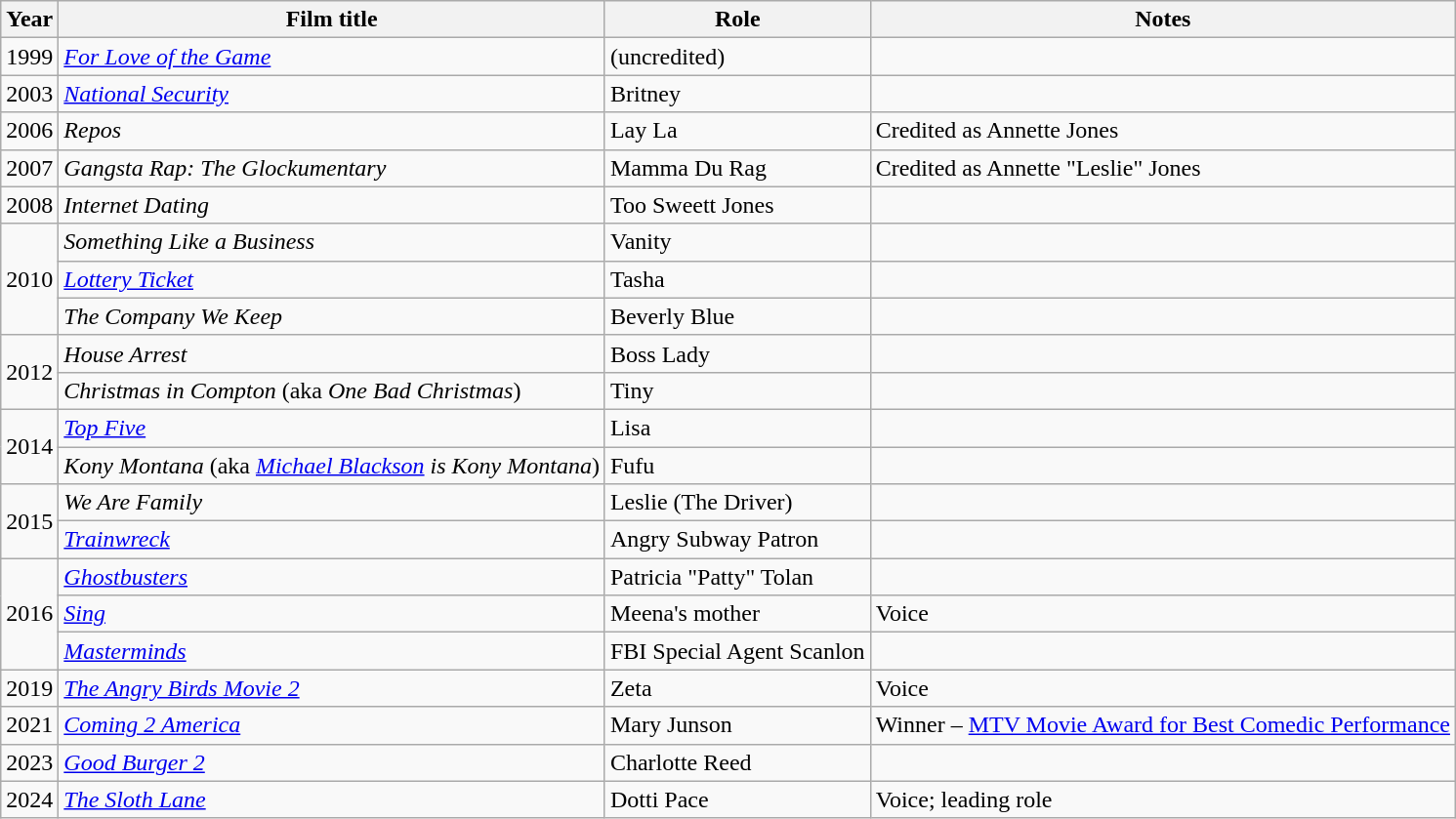<table class="wikitable sortable">
<tr>
<th>Year</th>
<th>Film title</th>
<th>Role</th>
<th class="unsortable">Notes</th>
</tr>
<tr>
<td>1999</td>
<td><em><a href='#'>For Love of the Game</a></em></td>
<td>(uncredited)</td>
<td></td>
</tr>
<tr>
<td>2003</td>
<td><em><a href='#'>National Security</a></em></td>
<td>Britney</td>
<td></td>
</tr>
<tr>
<td>2006</td>
<td><em>Repos</em></td>
<td>Lay La</td>
<td>Credited as Annette Jones</td>
</tr>
<tr>
<td>2007</td>
<td><em>Gangsta Rap: The Glockumentary</em></td>
<td>Mamma Du Rag</td>
<td>Credited as Annette "Leslie" Jones</td>
</tr>
<tr>
<td>2008</td>
<td><em>Internet Dating</em></td>
<td>Too Sweett Jones</td>
<td></td>
</tr>
<tr>
<td rowspan=3>2010</td>
<td><em>Something Like a Business </em></td>
<td>Vanity</td>
<td></td>
</tr>
<tr>
<td><em><a href='#'>Lottery Ticket</a></em></td>
<td>Tasha</td>
<td></td>
</tr>
<tr>
<td><em>The Company We Keep</em></td>
<td>Beverly Blue</td>
<td></td>
</tr>
<tr>
<td rowspan=2>2012</td>
<td><em>House Arrest</em></td>
<td>Boss Lady</td>
<td></td>
</tr>
<tr>
<td><em>Christmas in Compton</em> (aka <em>One Bad Christmas</em>)</td>
<td>Tiny</td>
<td></td>
</tr>
<tr>
<td rowspan=2>2014</td>
<td><em><a href='#'>Top Five</a></em></td>
<td>Lisa</td>
<td></td>
</tr>
<tr>
<td><em>Kony Montana</em> (aka <em><a href='#'>Michael Blackson</a> is Kony Montana</em>)</td>
<td>Fufu</td>
<td></td>
</tr>
<tr>
<td rowspan=2>2015</td>
<td><em>We Are Family</em></td>
<td>Leslie (The Driver)</td>
<td></td>
</tr>
<tr>
<td><em><a href='#'>Trainwreck</a></em></td>
<td>Angry Subway Patron</td>
<td></td>
</tr>
<tr>
<td rowspan=3>2016</td>
<td><em><a href='#'>Ghostbusters</a></em></td>
<td>Patricia "Patty" Tolan</td>
<td></td>
</tr>
<tr>
<td><em><a href='#'>Sing</a></em></td>
<td>Meena's mother</td>
<td>Voice</td>
</tr>
<tr>
<td><em><a href='#'>Masterminds</a></em></td>
<td>FBI Special Agent Scanlon</td>
<td></td>
</tr>
<tr>
<td>2019</td>
<td><em><a href='#'>The Angry Birds Movie 2</a></em></td>
<td>Zeta</td>
<td>Voice</td>
</tr>
<tr>
<td>2021</td>
<td><em><a href='#'>Coming 2 America</a></em></td>
<td>Mary Junson</td>
<td>Winner – <a href='#'>MTV Movie Award for Best Comedic Performance</a></td>
</tr>
<tr>
<td>2023</td>
<td><em><a href='#'>Good Burger 2</a></em></td>
<td>Charlotte Reed</td>
<td></td>
</tr>
<tr>
<td>2024</td>
<td><em><a href='#'>The Sloth Lane</a></em></td>
<td>Dotti Pace</td>
<td>Voice; leading role</td>
</tr>
</table>
